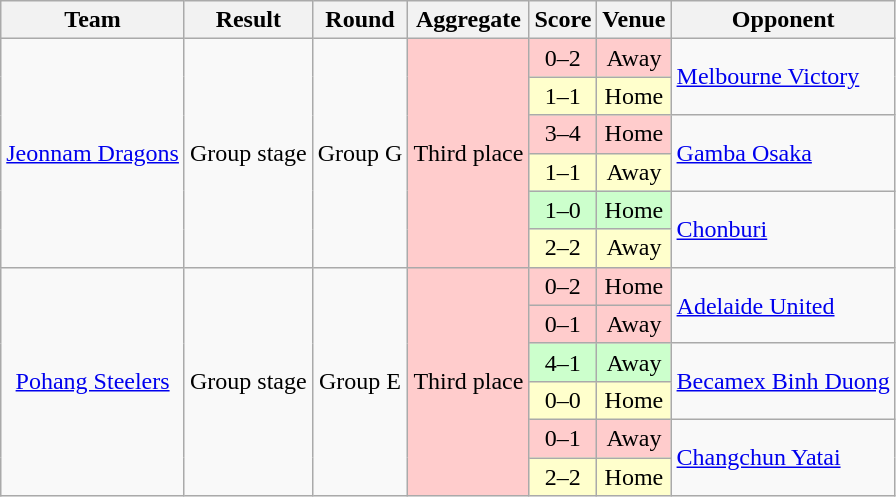<table class="wikitable" style="text-align:center;">
<tr>
<th>Team</th>
<th>Result</th>
<th>Round</th>
<th>Aggregate</th>
<th>Score</th>
<th>Venue</th>
<th>Opponent</th>
</tr>
<tr>
<td rowspan="6"><a href='#'>Jeonnam Dragons</a></td>
<td rowspan="6">Group stage</td>
<td rowspan="6">Group G</td>
<td rowspan="6" bgcolor="#fcc">Third place</td>
<td bgcolor="#fcc">0–2</td>
<td bgcolor="#fcc">Away</td>
<td rowspan="2" align="left"> <a href='#'>Melbourne Victory</a></td>
</tr>
<tr>
<td bgcolor="#ffc">1–1</td>
<td bgcolor="#ffc">Home</td>
</tr>
<tr>
<td bgcolor="#fcc">3–4</td>
<td bgcolor="#fcc">Home</td>
<td rowspan="2" align="left"> <a href='#'>Gamba Osaka</a></td>
</tr>
<tr>
<td bgcolor="#ffc">1–1</td>
<td bgcolor="#ffc">Away</td>
</tr>
<tr>
<td bgcolor="#cfc">1–0</td>
<td bgcolor="#cfc">Home</td>
<td rowspan="2" align="left"> <a href='#'>Chonburi</a></td>
</tr>
<tr>
<td bgcolor="#ffc">2–2</td>
<td bgcolor="#ffc">Away</td>
</tr>
<tr>
<td rowspan="6"><a href='#'>Pohang Steelers</a></td>
<td rowspan="6">Group stage</td>
<td rowspan="6">Group E</td>
<td rowspan="6" bgcolor="#fcc">Third place</td>
<td bgcolor="#fcc">0–2</td>
<td bgcolor="#fcc">Home</td>
<td rowspan="2" align="left"> <a href='#'>Adelaide United</a></td>
</tr>
<tr>
<td bgcolor="#fcc">0–1</td>
<td bgcolor="#fcc">Away</td>
</tr>
<tr>
<td bgcolor="#cfc">4–1</td>
<td bgcolor="#cfc">Away</td>
<td rowspan="2" align="left"> <a href='#'>Becamex Binh Duong</a></td>
</tr>
<tr>
<td bgcolor="#ffc">0–0</td>
<td bgcolor="#ffc">Home</td>
</tr>
<tr>
<td bgcolor="#fcc">0–1</td>
<td bgcolor="#fcc">Away</td>
<td rowspan="2" align="left"> <a href='#'>Changchun Yatai</a></td>
</tr>
<tr>
<td bgcolor="#ffc">2–2</td>
<td bgcolor="#ffc">Home</td>
</tr>
</table>
